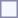<table style="border:1px solid #8888aa; background-color:#f7f8ff; padding:5px; font-size:95%; margin: 0px 12px 12px 0px;">
</table>
